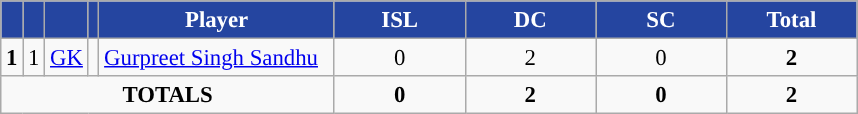<table class="wikitable" style="font-size: 95%; text-align: center;">
<tr>
<th rowspan="1" !width=15 style="background:#2545A0; color:#FFFFFF; "></th>
<th rowspan="1" !width=15 style="background:#2545A0; color:#FFFFFF; "></th>
<th rowspan="1" !width=15 style="background:#2545A0; color:#FFFFFF; "></th>
<th rowspan="1" !width=15 style="background:#2545A0; color:#FFFFFF; "></th>
<th width=150 style="background:#2545A0; color:#FFFFFF; ">Player</th>
<th width=80 style="background:#2545A0; color:#FFFFFF; ">ISL</th>
<th width=80 style="background:#2545A0; color:#FFFFFF; ">DC</th>
<th width=80 style="background:#2545A0; color:#FFFFFF; ">SC</th>
<th width=80 style="background:#2545A0; color:#FFFFFF; ">Total</th>
</tr>
<tr>
<td><strong>1</strong></td>
<td>1</td>
<td><a href='#'>GK</a></td>
<td></td>
<td align=left><a href='#'>Gurpreet Singh Sandhu</a></td>
<td>0</td>
<td>2</td>
<td>0</td>
<td><strong>2</strong></td>
</tr>
<tr>
<td colspan="5"><strong>TOTALS</strong></td>
<td><strong>0</strong></td>
<td><strong>2</strong></td>
<td><strong>0</strong></td>
<td><strong>2</strong></td>
</tr>
</table>
